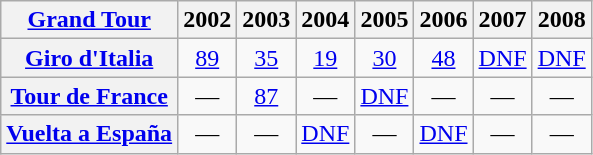<table class="wikitable plainrowheaders">
<tr>
<th scope="col"><a href='#'>Grand Tour</a></th>
<th scope="col">2002</th>
<th scope="col">2003</th>
<th scope="col">2004</th>
<th scope="col">2005</th>
<th scope="col">2006</th>
<th scope="col">2007</th>
<th scope="col">2008</th>
</tr>
<tr style="text-align:center;">
<th scope="row"> <a href='#'>Giro d'Italia</a></th>
<td><a href='#'>89</a></td>
<td><a href='#'>35</a></td>
<td><a href='#'>19</a></td>
<td><a href='#'>30</a></td>
<td><a href='#'>48</a></td>
<td><a href='#'>DNF</a></td>
<td><a href='#'>DNF</a></td>
</tr>
<tr style="text-align:center;">
<th scope="row"> <a href='#'>Tour de France</a></th>
<td>—</td>
<td><a href='#'>87</a></td>
<td>—</td>
<td><a href='#'>DNF</a></td>
<td>—</td>
<td>—</td>
<td>—</td>
</tr>
<tr style="text-align:center;">
<th scope="row"> <a href='#'>Vuelta a España</a></th>
<td>—</td>
<td>—</td>
<td><a href='#'>DNF</a></td>
<td>—</td>
<td><a href='#'>DNF</a></td>
<td>—</td>
<td>—</td>
</tr>
</table>
